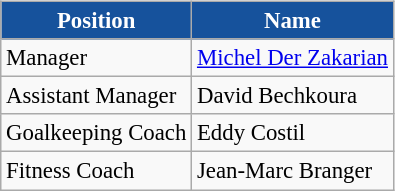<table class="wikitable" style="font-size:95%; float:left; margin-right:1em;">
<tr>
<th style="color:#ffffff; background:#16529c;">Position</th>
<th style="color:#ffffff; background:#16529c;">Name</th>
</tr>
<tr>
<td>Manager</td>
<td> <a href='#'>Michel Der Zakarian</a></td>
</tr>
<tr>
<td>Assistant Manager</td>
<td> David Bechkoura</td>
</tr>
<tr>
<td>Goalkeeping Coach</td>
<td> Eddy Costil</td>
</tr>
<tr>
<td>Fitness Coach</td>
<td> Jean-Marc Branger</td>
</tr>
</table>
